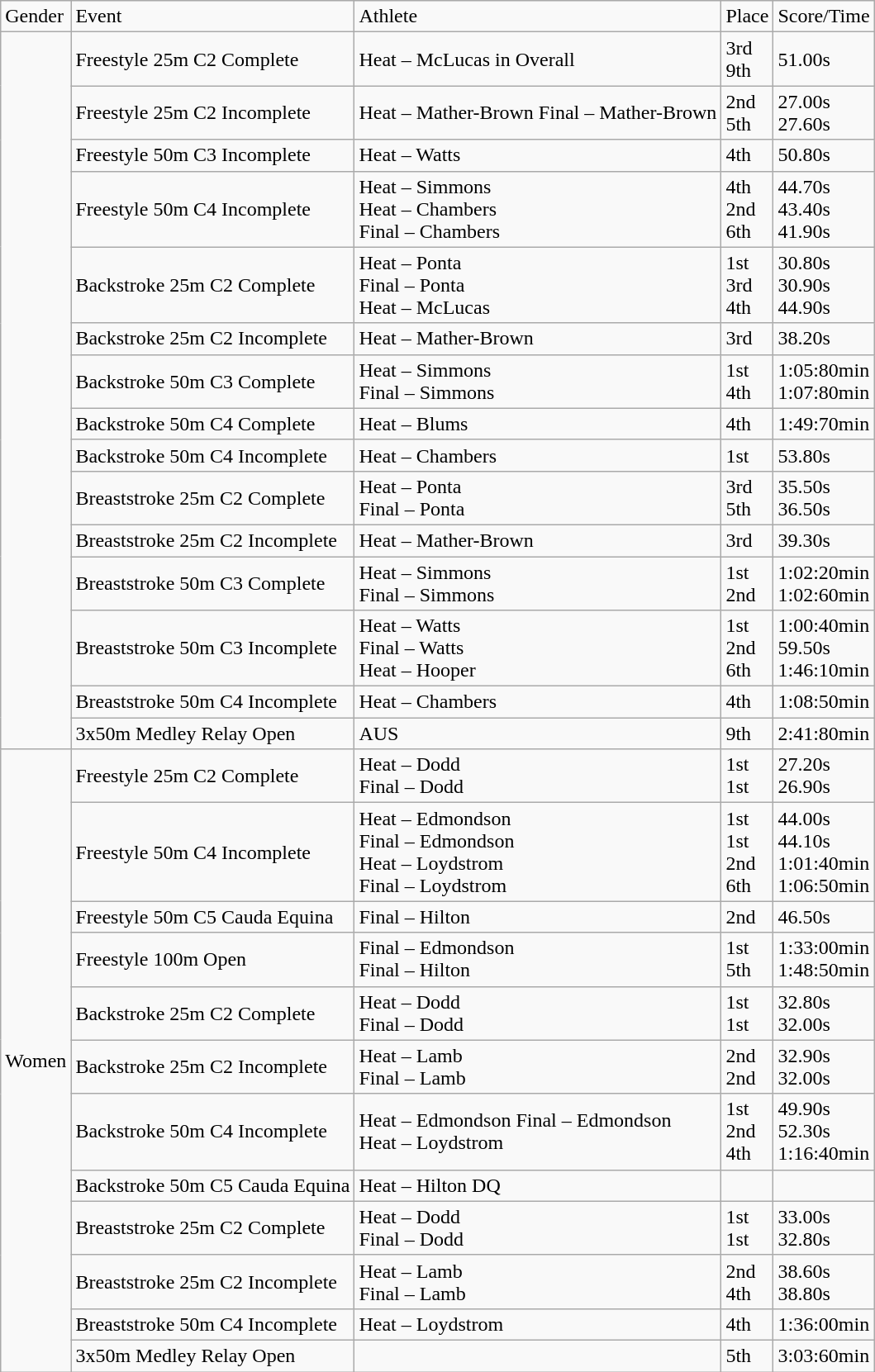<table class="wikitable sortable mw-collapsible">
<tr>
<td>Gender</td>
<td>Event</td>
<td>Athlete</td>
<td>Place</td>
<td>Score/Time</td>
</tr>
<tr>
<td rowspan="15"></td>
<td>Freestyle 25m C2 Complete</td>
<td>Heat – McLucas in Overall</td>
<td>3rd<br>9th</td>
<td>51.00s</td>
</tr>
<tr>
<td>Freestyle 25m C2 Incomplete</td>
<td>Heat – Mather-Brown Final – Mather-Brown</td>
<td>2nd<br>5th</td>
<td>27.00s<br>27.60s</td>
</tr>
<tr>
<td>Freestyle 50m C3 Incomplete</td>
<td>Heat – Watts</td>
<td>4th</td>
<td>50.80s</td>
</tr>
<tr>
<td>Freestyle 50m C4 Incomplete</td>
<td>Heat – Simmons<br>Heat – Chambers<br>Final – Chambers</td>
<td>4th<br>2nd<br>6th</td>
<td>44.70s<br>43.40s<br>41.90s</td>
</tr>
<tr>
<td>Backstroke 25m C2 Complete</td>
<td>Heat – Ponta<br>Final – Ponta<br>Heat – McLucas</td>
<td>1st<br>3rd<br>4th</td>
<td>30.80s<br>30.90s<br>44.90s</td>
</tr>
<tr>
<td>Backstroke 25m C2 Incomplete</td>
<td>Heat – Mather-Brown</td>
<td>3rd</td>
<td>38.20s</td>
</tr>
<tr>
<td>Backstroke 50m C3 Complete</td>
<td>Heat – Simmons<br>Final – Simmons</td>
<td>1st<br>4th</td>
<td>1:05:80min<br>1:07:80min</td>
</tr>
<tr>
<td>Backstroke 50m C4 Complete</td>
<td>Heat – Blums</td>
<td>4th</td>
<td>1:49:70min</td>
</tr>
<tr>
<td>Backstroke 50m C4 Incomplete</td>
<td>Heat – Chambers</td>
<td>1st</td>
<td>53.80s</td>
</tr>
<tr>
<td>Breaststroke 25m C2 Complete</td>
<td>Heat – Ponta<br>Final – Ponta</td>
<td>3rd<br>5th</td>
<td>35.50s<br>36.50s</td>
</tr>
<tr>
<td>Breaststroke 25m C2 Incomplete</td>
<td>Heat – Mather-Brown</td>
<td>3rd</td>
<td>39.30s</td>
</tr>
<tr>
<td>Breaststroke 50m C3 Complete</td>
<td>Heat – Simmons<br>Final – Simmons</td>
<td>1st<br>2nd</td>
<td>1:02:20min<br>1:02:60min</td>
</tr>
<tr>
<td>Breaststroke 50m C3 Incomplete</td>
<td>Heat – Watts<br>Final – Watts<br>Heat – Hooper</td>
<td>1st<br>2nd<br>6th</td>
<td>1:00:40min<br>59.50s<br>1:46:10min</td>
</tr>
<tr>
<td>Breaststroke 50m C4 Incomplete</td>
<td>Heat – Chambers</td>
<td>4th</td>
<td>1:08:50min</td>
</tr>
<tr>
<td>3x50m Medley Relay Open</td>
<td>AUS</td>
<td>9th</td>
<td>2:41:80min</td>
</tr>
<tr>
<td rowspan="12">Women</td>
<td>Freestyle 25m C2 Complete</td>
<td>Heat – Dodd<br>Final – Dodd</td>
<td>1st<br>1st</td>
<td>27.20s<br>26.90s</td>
</tr>
<tr>
<td>Freestyle 50m C4 Incomplete</td>
<td>Heat – Edmondson<br>Final – Edmondson<br>Heat – Loydstrom<br>Final – Loydstrom</td>
<td>1st<br>1st<br>2nd<br>6th</td>
<td>44.00s<br>44.10s<br>1:01:40min<br>1:06:50min</td>
</tr>
<tr>
<td>Freestyle 50m C5 Cauda Equina</td>
<td>Final – Hilton</td>
<td>2nd</td>
<td>46.50s</td>
</tr>
<tr>
<td>Freestyle 100m Open</td>
<td>Final – Edmondson<br>Final – Hilton</td>
<td>1st<br>5th</td>
<td>1:33:00min<br>1:48:50min</td>
</tr>
<tr>
<td>Backstroke 25m C2 Complete</td>
<td>Heat – Dodd<br>Final – Dodd</td>
<td>1st<br>1st</td>
<td>32.80s<br>32.00s</td>
</tr>
<tr>
<td>Backstroke 25m C2 Incomplete</td>
<td>Heat – Lamb<br>Final – Lamb</td>
<td>2nd<br>2nd</td>
<td>32.90s<br>32.00s</td>
</tr>
<tr>
<td>Backstroke 50m C4 Incomplete</td>
<td>Heat – Edmondson Final – Edmondson<br>Heat – Loydstrom</td>
<td>1st<br>2nd<br>4th</td>
<td>49.90s<br>52.30s<br>1:16:40min</td>
</tr>
<tr>
<td>Backstroke 50m C5 Cauda Equina</td>
<td>Heat – Hilton DQ</td>
<td></td>
<td></td>
</tr>
<tr>
<td>Breaststroke 25m C2 Complete</td>
<td>Heat – Dodd<br>Final – Dodd</td>
<td>1st<br>1st</td>
<td>33.00s<br>32.80s</td>
</tr>
<tr>
<td>Breaststroke 25m C2 Incomplete</td>
<td>Heat – Lamb<br>Final – Lamb</td>
<td>2nd<br>4th</td>
<td>38.60s<br>38.80s</td>
</tr>
<tr>
<td>Breaststroke 50m C4 Incomplete</td>
<td>Heat – Loydstrom</td>
<td>4th</td>
<td>1:36:00min</td>
</tr>
<tr>
<td>3x50m Medley Relay Open</td>
<td></td>
<td>5th</td>
<td>3:03:60min</td>
</tr>
</table>
